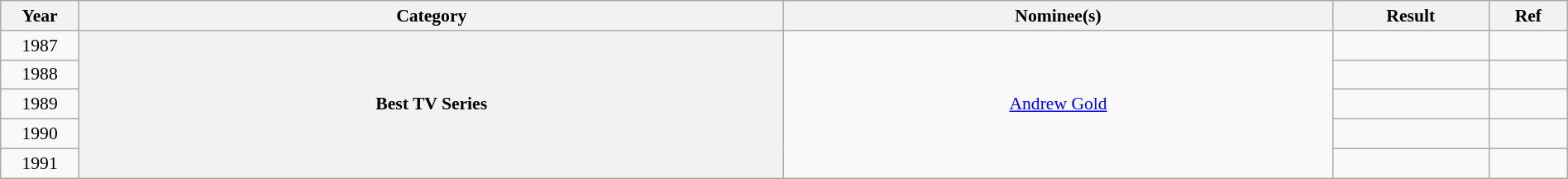<table class="wikitable plainrowheaders" style="font-size: 90%; text-align:center" width=100%>
<tr>
<th scope="col" width="5%">Year</th>
<th scope="col" width="45%">Category</th>
<th scope="col" width="35%">Nominee(s)</th>
<th scope="col" width="10%">Result</th>
<th scope="col" width="5%">Ref</th>
</tr>
<tr>
<td>1987</td>
<th scope="row" style="text-align:center" rowspan=5>Best TV Series</th>
<td rowspan="5"><a href='#'>Andrew Gold</a></td>
<td></td>
<td></td>
</tr>
<tr>
<td>1988</td>
<td></td>
<td></td>
</tr>
<tr>
<td>1989</td>
<td></td>
<td></td>
</tr>
<tr>
<td>1990</td>
<td></td>
<td></td>
</tr>
<tr>
<td>1991</td>
<td></td>
<td></td>
</tr>
</table>
